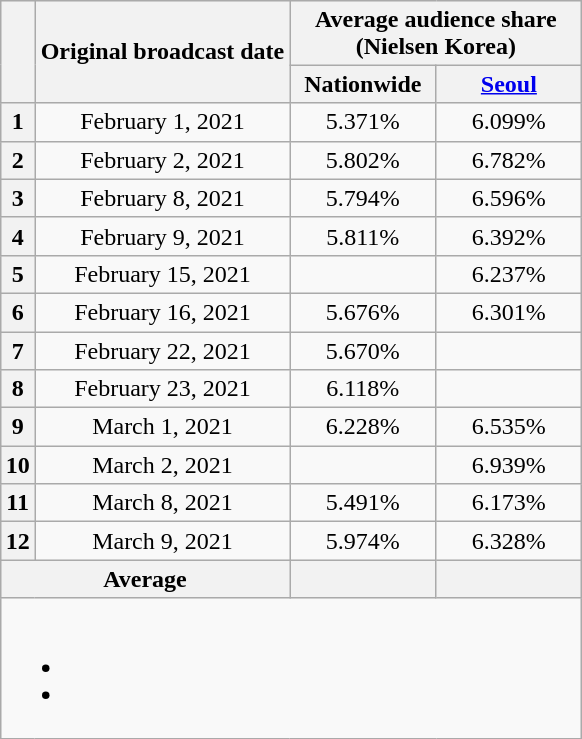<table class="wikitable" style="text-align:center;max-width:450px; margin-left: auto; margin-right: auto; border: none;">
<tr>
</tr>
<tr>
<th rowspan="2"></th>
<th rowspan="2">Original broadcast date</th>
<th colspan="2">Average audience share<br>(Nielsen Korea)</th>
</tr>
<tr>
<th width="90">Nationwide</th>
<th width="90"><a href='#'>Seoul</a></th>
</tr>
<tr>
<th>1</th>
<td>February 1, 2021</td>
<td>5.371% </td>
<td>6.099% </td>
</tr>
<tr>
<th>2</th>
<td>February 2, 2021</td>
<td>5.802% </td>
<td>6.782% </td>
</tr>
<tr>
<th>3</th>
<td>February 8, 2021</td>
<td>5.794% </td>
<td>6.596% </td>
</tr>
<tr>
<th>4</th>
<td>February 9, 2021</td>
<td>5.811% </td>
<td>6.392% </td>
</tr>
<tr>
<th>5</th>
<td>February 15, 2021</td>
<td> </td>
<td>6.237% </td>
</tr>
<tr>
<th>6</th>
<td>February 16, 2021</td>
<td>5.676% </td>
<td>6.301% </td>
</tr>
<tr>
<th>7</th>
<td>February 22, 2021</td>
<td>5.670% </td>
<td> </td>
</tr>
<tr>
<th>8</th>
<td>February 23, 2021</td>
<td>6.118% </td>
<td> </td>
</tr>
<tr>
<th>9</th>
<td>March 1, 2021</td>
<td>6.228% </td>
<td>6.535% </td>
</tr>
<tr>
<th>10</th>
<td>March 2, 2021</td>
<td> </td>
<td>6.939% </td>
</tr>
<tr>
<th>11</th>
<td>March 8, 2021</td>
<td>5.491% </td>
<td>6.173% </td>
</tr>
<tr>
<th>12</th>
<td>March 9, 2021</td>
<td>5.974% </td>
<td>6.328% </td>
</tr>
<tr>
<th colspan="2">Average</th>
<th></th>
<th></th>
</tr>
<tr>
<td colspan="7"><br><ul><li></li><li></li></ul></td>
</tr>
</table>
